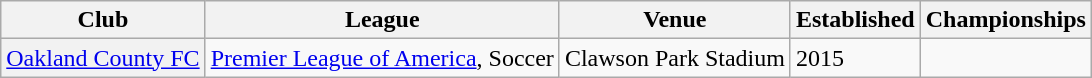<table class="wikitable">
<tr>
<th scope="col">Club</th>
<th scope="col">League</th>
<th scope="col">Venue</th>
<th scope="col">Established</th>
<th scope="col">Championships</th>
</tr>
<tr>
<th scope="row" style="font-weight: normal;"><a href='#'>Oakland County FC</a></th>
<td><a href='#'>Premier League of America</a>, Soccer</td>
<td>Clawson Park Stadium</td>
<td>2015</td>
<td></td>
</tr>
</table>
